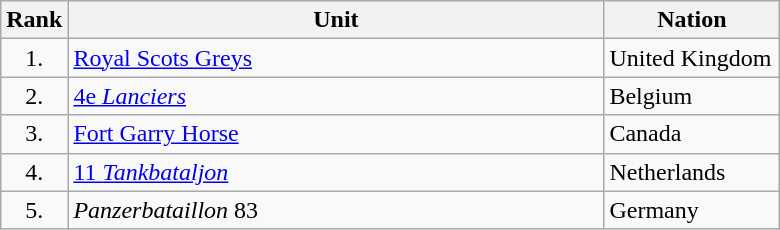<table class="wikitable">
<tr>
<th>Rank</th>
<th scope="col" style="width: 350px;">Unit</th>
<th scope="col" style="width: 110px;">Nation</th>
</tr>
<tr>
<td align="center">1.</td>
<td><a href='#'>Royal Scots Greys</a></td>
<td>United Kingdom</td>
</tr>
<tr>
<td align="center">2.</td>
<td><a href='#'>4e <em>Lanciers</em></a></td>
<td>Belgium</td>
</tr>
<tr>
<td align="center">3.</td>
<td><a href='#'>Fort Garry Horse</a></td>
<td>Canada</td>
</tr>
<tr>
<td align="center">4.</td>
<td><a href='#'>11 <em>Tankbataljon</em></a></td>
<td>Netherlands</td>
</tr>
<tr>
<td align="center">5.</td>
<td><em>Panzerbataillon</em> 83</td>
<td>Germany</td>
</tr>
</table>
